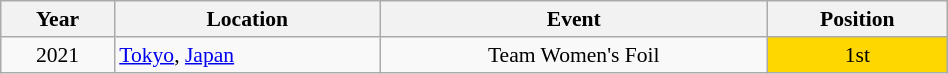<table class="wikitable" width="50%" style="font-size:90%; text-align:center;">
<tr>
<th>Year</th>
<th>Location</th>
<th>Event</th>
<th>Position</th>
</tr>
<tr>
<td>2021</td>
<td rowspan="1" align="left"> <a href='#'>Tokyo</a>, <a href='#'>Japan</a></td>
<td>Team Women's Foil</td>
<td bgcolor="gold">1st</td>
</tr>
</table>
